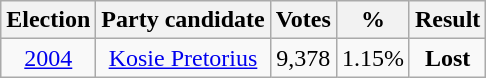<table class="wikitable" style="text-align:center">
<tr>
<th>Election</th>
<th>Party candidate</th>
<th><strong>Votes</strong></th>
<th><strong>%</strong></th>
<th>Result</th>
</tr>
<tr>
<td><a href='#'>2004</a></td>
<td><a href='#'>Kosie Pretorius</a></td>
<td>9,378</td>
<td>1.15%</td>
<td><strong>Lost</strong> </td>
</tr>
</table>
